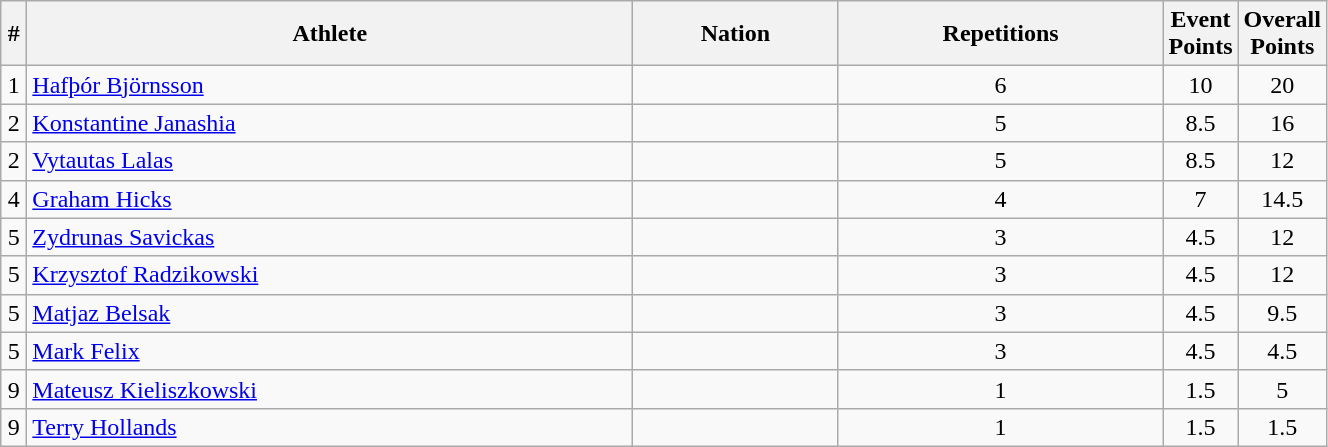<table class="wikitable sortable" style="text-align:center;width: 70%;">
<tr>
<th scope="col" style="width: 10px;">#</th>
<th scope="col">Athlete</th>
<th scope="col">Nation</th>
<th scope="col">Repetitions</th>
<th scope="col" style="width: 10px;">Event Points</th>
<th scope="col" style="width: 10px;">Overall Points</th>
</tr>
<tr>
<td>1</td>
<td align=left><a href='#'>Hafþór Björnsson</a></td>
<td align=left></td>
<td>6</td>
<td>10</td>
<td>20</td>
</tr>
<tr>
<td>2</td>
<td align=left><a href='#'>Konstantine Janashia</a></td>
<td align=left></td>
<td>5</td>
<td>8.5</td>
<td>16</td>
</tr>
<tr>
<td>2</td>
<td align=left><a href='#'>Vytautas Lalas</a></td>
<td align=left></td>
<td>5</td>
<td>8.5</td>
<td>12</td>
</tr>
<tr>
<td>4</td>
<td align=left><a href='#'>Graham Hicks</a></td>
<td align=left></td>
<td>4</td>
<td>7</td>
<td>14.5</td>
</tr>
<tr>
<td>5</td>
<td align=left><a href='#'>Zydrunas Savickas</a></td>
<td align=left></td>
<td>3</td>
<td>4.5</td>
<td>12</td>
</tr>
<tr>
<td>5</td>
<td align=left><a href='#'>Krzysztof Radzikowski</a></td>
<td align=left></td>
<td>3</td>
<td>4.5</td>
<td>12</td>
</tr>
<tr>
<td>5</td>
<td align=left><a href='#'>Matjaz Belsak</a></td>
<td align=left></td>
<td>3</td>
<td>4.5</td>
<td>9.5</td>
</tr>
<tr>
<td>5</td>
<td align=left><a href='#'>Mark Felix</a></td>
<td align=left></td>
<td>3</td>
<td>4.5</td>
<td>4.5</td>
</tr>
<tr>
<td>9</td>
<td align=left><a href='#'>Mateusz Kieliszkowski</a></td>
<td align=left></td>
<td>1</td>
<td>1.5</td>
<td>5</td>
</tr>
<tr>
<td>9</td>
<td align=left><a href='#'>Terry Hollands</a></td>
<td align=left></td>
<td>1</td>
<td>1.5</td>
<td>1.5</td>
</tr>
</table>
